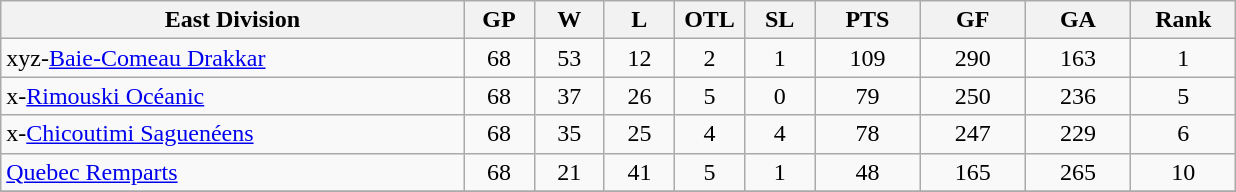<table class="wikitable" style="text-align:center">
<tr>
<th bgcolor="#DDDDFF" width="33%">East Division</th>
<th bgcolor="#DDDDFF" width="5%">GP</th>
<th bgcolor="#DDDDFF" width="5%">W</th>
<th bgcolor="#DDDDFF" width="5%">L</th>
<th bgcolor="#DDDDFF" width="5%">OTL</th>
<th bgcolor="#DDDDFF" width="5%">SL</th>
<th bgcolor="#DDDDFF" width="7.5%">PTS</th>
<th bgcolor="#DDDDFF" width="7.5%">GF</th>
<th bgcolor="#DDDDFF" width="7.5%">GA</th>
<th bgcolor="#DDDDFF" width="7.5%">Rank</th>
</tr>
<tr>
<td align=left>xyz-<a href='#'>Baie-Comeau Drakkar</a></td>
<td>68</td>
<td>53</td>
<td>12</td>
<td>2</td>
<td>1</td>
<td>109</td>
<td>290</td>
<td>163</td>
<td>1</td>
</tr>
<tr>
<td align=left>x-<a href='#'>Rimouski Océanic</a></td>
<td>68</td>
<td>37</td>
<td>26</td>
<td>5</td>
<td>0</td>
<td>79</td>
<td>250</td>
<td>236</td>
<td>5</td>
</tr>
<tr>
<td align=left>x-<a href='#'>Chicoutimi Saguenéens</a></td>
<td>68</td>
<td>35</td>
<td>25</td>
<td>4</td>
<td>4</td>
<td>78</td>
<td>247</td>
<td>229</td>
<td>6</td>
</tr>
<tr>
<td align=left><a href='#'>Quebec Remparts</a></td>
<td>68</td>
<td>21</td>
<td>41</td>
<td>5</td>
<td>1</td>
<td>48</td>
<td>165</td>
<td>265</td>
<td>10</td>
</tr>
<tr>
</tr>
</table>
